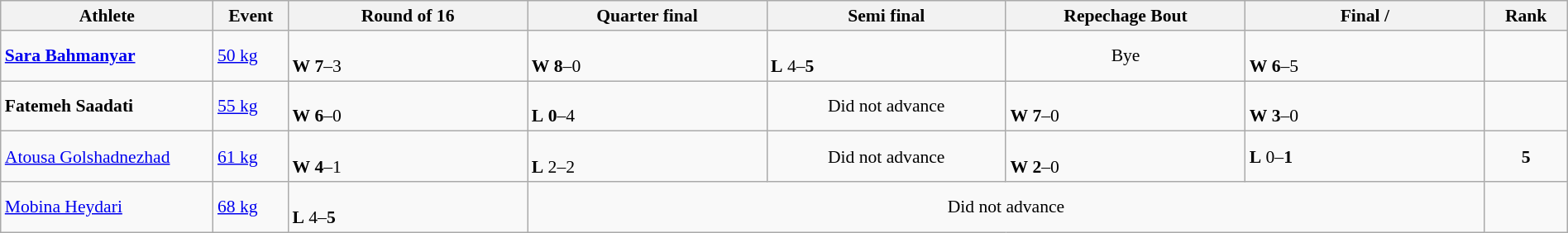<table class="wikitable" width="100%" style="text-align:left; font-size:90%">
<tr>
<th width="8%">Athlete</th>
<th width="2%">Event</th>
<th width="9%">Round of 16</th>
<th width="9%">Quarter final</th>
<th width="9%">Semi final</th>
<th width="9%">Repechage Bout</th>
<th width="9%">Final / </th>
<th width="3%">Rank</th>
</tr>
<tr>
<td><strong><a href='#'>Sara Bahmanyar</a></strong></td>
<td><a href='#'>50 kg</a></td>
<td><br><strong>W</strong> <strong>7</strong>–3</td>
<td><br><strong>W</strong> <strong>8</strong>–0</td>
<td><br><strong>L</strong> 4–<strong>5</strong></td>
<td align=center>Bye</td>
<td><br><strong>W</strong> <strong>6</strong>–5</td>
<td align=center></td>
</tr>
<tr>
<td><strong>Fatemeh Saadati</strong></td>
<td><a href='#'>55 kg</a></td>
<td><br><strong>W</strong> <strong>6</strong>–0</td>
<td><br><strong>L</strong> <strong>0</strong>–4</td>
<td align=center>Did not advance</td>
<td><br><strong>W</strong> <strong>7</strong>–0</td>
<td><br><strong>W</strong> <strong>3</strong>–0</td>
<td align=center></td>
</tr>
<tr>
<td><a href='#'>Atousa Golshadnezhad</a></td>
<td><a href='#'>61 kg</a></td>
<td><br><strong>W</strong> <strong>4</strong>–1</td>
<td><br><strong>L</strong> 2–2</td>
<td align=center>Did not advance</td>
<td><br><strong>W</strong> <strong>2</strong>–0</td>
<td> <strong>L</strong> 0–<strong>1</strong></td>
<td align=center><strong>5</strong></td>
</tr>
<tr>
<td><a href='#'>Mobina Heydari</a></td>
<td><a href='#'>68 kg</a></td>
<td><br><strong>L</strong> 4–<strong>5</strong></td>
<td align=center colspan=4>Did not advance</td>
<td align=center></td>
</tr>
</table>
